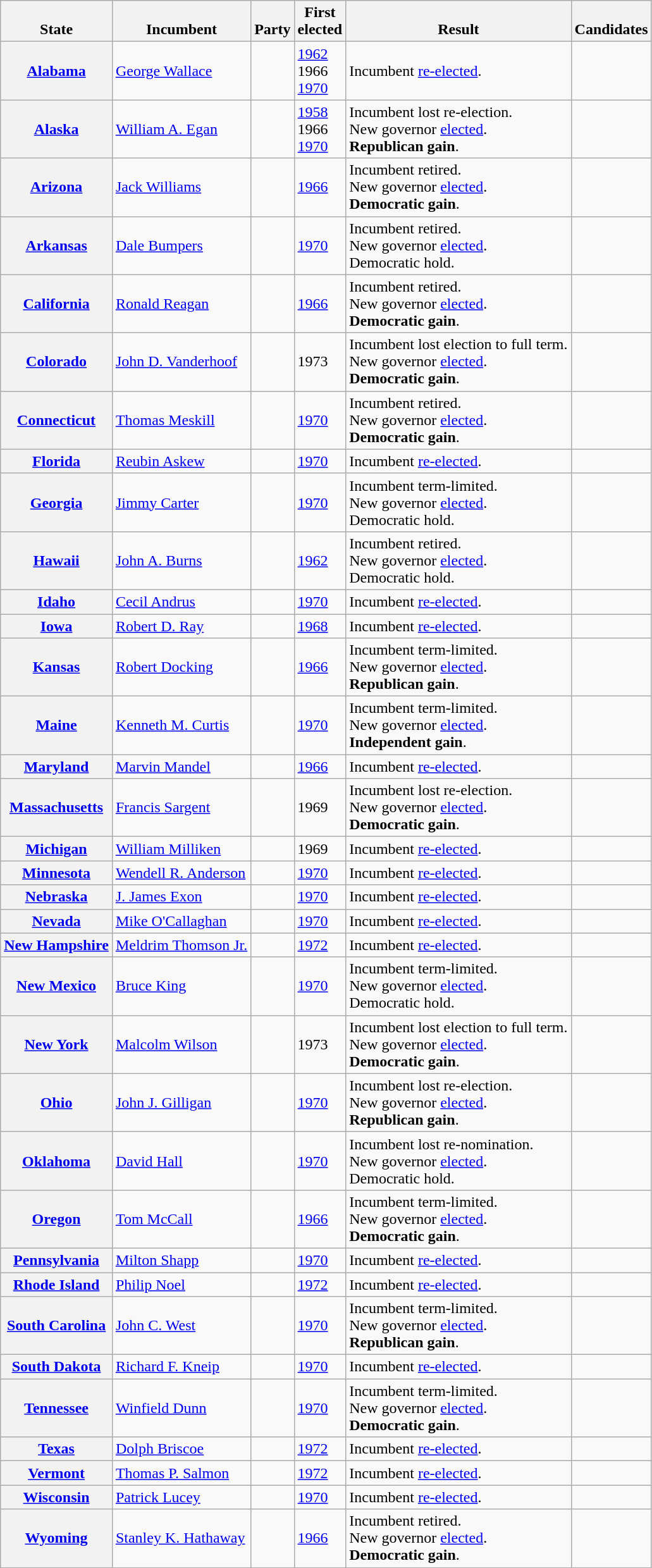<table class="wikitable sortable">
<tr valign=bottom>
<th>State</th>
<th>Incumbent</th>
<th>Party</th>
<th>First<br>elected</th>
<th>Result</th>
<th>Candidates</th>
</tr>
<tr>
<th><a href='#'>Alabama</a></th>
<td><a href='#'>George Wallace</a></td>
<td></td>
<td><a href='#'>1962</a><br>1966 <br><a href='#'>1970</a></td>
<td>Incumbent <a href='#'>re-elected</a>.</td>
<td nowrap></td>
</tr>
<tr>
<th><a href='#'>Alaska</a></th>
<td><a href='#'>William A. Egan</a></td>
<td></td>
<td><a href='#'>1958</a><br>1966 <br><a href='#'>1970</a></td>
<td>Incumbent lost re-election. <br> New governor <a href='#'>elected</a>. <br> <strong>Republican gain</strong>.</td>
<td nowrap></td>
</tr>
<tr>
<th><a href='#'>Arizona</a></th>
<td><a href='#'>Jack Williams</a></td>
<td></td>
<td><a href='#'>1966</a></td>
<td>Incumbent retired. <br> New governor <a href='#'>elected</a>. <br> <strong>Democratic gain</strong>.</td>
<td nowrap></td>
</tr>
<tr>
<th><a href='#'>Arkansas</a></th>
<td><a href='#'>Dale Bumpers</a></td>
<td></td>
<td><a href='#'>1970</a></td>
<td>Incumbent retired. <br> New governor <a href='#'>elected</a>. <br> Democratic hold.</td>
<td nowrap></td>
</tr>
<tr>
<th><a href='#'>California</a></th>
<td><a href='#'>Ronald Reagan</a></td>
<td></td>
<td><a href='#'>1966</a></td>
<td>Incumbent retired. <br> New governor <a href='#'>elected</a>. <br> <strong>Democratic gain</strong>.</td>
<td nowrap></td>
</tr>
<tr>
<th><a href='#'>Colorado</a></th>
<td><a href='#'>John D. Vanderhoof</a></td>
<td></td>
<td>1973</td>
<td>Incumbent lost election to full term. <br> New governor <a href='#'>elected</a>. <br> <strong>Democratic gain</strong>.</td>
<td nowrap></td>
</tr>
<tr>
<th><a href='#'>Connecticut</a></th>
<td><a href='#'>Thomas Meskill</a></td>
<td></td>
<td><a href='#'>1970</a></td>
<td>Incumbent retired. <br> New governor <a href='#'>elected</a>. <br> <strong>Democratic gain</strong>.</td>
<td nowrap></td>
</tr>
<tr>
<th><a href='#'>Florida</a></th>
<td><a href='#'>Reubin Askew</a></td>
<td></td>
<td><a href='#'>1970</a></td>
<td>Incumbent <a href='#'>re-elected</a>.</td>
<td nowrap></td>
</tr>
<tr>
<th><a href='#'>Georgia</a></th>
<td><a href='#'>Jimmy Carter</a></td>
<td></td>
<td><a href='#'>1970</a></td>
<td>Incumbent term-limited. <br> New governor <a href='#'>elected</a>. <br> Democratic hold.</td>
<td nowrap></td>
</tr>
<tr>
<th><a href='#'>Hawaii</a></th>
<td><a href='#'>John A. Burns</a></td>
<td></td>
<td><a href='#'>1962</a></td>
<td>Incumbent retired. <br> New governor <a href='#'>elected</a>. <br> Democratic hold.</td>
<td nowrap></td>
</tr>
<tr>
<th><a href='#'>Idaho</a></th>
<td><a href='#'>Cecil Andrus</a></td>
<td></td>
<td><a href='#'>1970</a></td>
<td>Incumbent <a href='#'>re-elected</a>.</td>
<td nowrap></td>
</tr>
<tr>
<th><a href='#'>Iowa</a></th>
<td><a href='#'>Robert D. Ray</a></td>
<td></td>
<td><a href='#'>1968</a></td>
<td>Incumbent <a href='#'>re-elected</a>.</td>
<td nowrap></td>
</tr>
<tr>
<th><a href='#'>Kansas</a></th>
<td><a href='#'>Robert Docking</a></td>
<td></td>
<td><a href='#'>1966</a></td>
<td>Incumbent term-limited. <br> New governor <a href='#'>elected</a>. <br> <strong>Republican gain</strong>.</td>
<td nowrap></td>
</tr>
<tr>
<th><a href='#'>Maine</a></th>
<td><a href='#'>Kenneth M. Curtis</a></td>
<td></td>
<td><a href='#'>1970</a></td>
<td>Incumbent term-limited. <br> New governor <a href='#'>elected</a>. <br> <strong>Independent gain</strong>.</td>
<td nowrap></td>
</tr>
<tr>
<th><a href='#'>Maryland</a></th>
<td><a href='#'>Marvin Mandel</a></td>
<td></td>
<td><a href='#'>1966</a></td>
<td>Incumbent <a href='#'>re-elected</a>.</td>
<td nowrap></td>
</tr>
<tr>
<th><a href='#'>Massachusetts</a></th>
<td><a href='#'>Francis Sargent</a></td>
<td></td>
<td>1969</td>
<td>Incumbent lost re-election. <br> New governor <a href='#'>elected</a>. <br> <strong>Democratic gain</strong>.</td>
<td nowrap></td>
</tr>
<tr>
<th><a href='#'>Michigan</a></th>
<td><a href='#'>William Milliken</a></td>
<td></td>
<td>1969</td>
<td>Incumbent <a href='#'>re-elected</a>.</td>
<td nowrap></td>
</tr>
<tr>
<th><a href='#'>Minnesota</a></th>
<td><a href='#'>Wendell R. Anderson</a></td>
<td></td>
<td><a href='#'>1970</a></td>
<td>Incumbent <a href='#'>re-elected</a>.</td>
<td nowrap></td>
</tr>
<tr>
<th><a href='#'>Nebraska</a></th>
<td><a href='#'>J. James Exon</a></td>
<td></td>
<td><a href='#'>1970</a></td>
<td>Incumbent <a href='#'>re-elected</a>.</td>
<td nowrap></td>
</tr>
<tr>
<th><a href='#'>Nevada</a></th>
<td><a href='#'>Mike O'Callaghan</a></td>
<td></td>
<td><a href='#'>1970</a></td>
<td>Incumbent <a href='#'>re-elected</a>.</td>
<td nowrap></td>
</tr>
<tr>
<th><a href='#'>New Hampshire</a></th>
<td><a href='#'>Meldrim Thomson Jr.</a></td>
<td></td>
<td><a href='#'>1972</a></td>
<td>Incumbent <a href='#'>re-elected</a>.</td>
<td nowrap></td>
</tr>
<tr>
<th><a href='#'>New Mexico</a></th>
<td><a href='#'>Bruce King</a></td>
<td></td>
<td><a href='#'>1970</a></td>
<td>Incumbent term-limited. <br> New governor <a href='#'>elected</a>. <br> Democratic hold.</td>
<td nowrap></td>
</tr>
<tr>
<th><a href='#'>New York</a></th>
<td><a href='#'>Malcolm Wilson</a></td>
<td></td>
<td>1973</td>
<td>Incumbent lost election to full term. <br> New governor <a href='#'>elected</a>. <br> <strong>Democratic gain</strong>.</td>
<td nowrap></td>
</tr>
<tr>
<th><a href='#'>Ohio</a></th>
<td><a href='#'>John J. Gilligan</a></td>
<td></td>
<td><a href='#'>1970</a></td>
<td>Incumbent lost re-election. <br> New governor <a href='#'>elected</a>. <br> <strong>Republican gain</strong>.</td>
<td nowrap></td>
</tr>
<tr>
<th><a href='#'>Oklahoma</a></th>
<td><a href='#'>David Hall</a></td>
<td></td>
<td><a href='#'>1970</a></td>
<td>Incumbent lost re-nomination. <br> New governor <a href='#'>elected</a>. <br> Democratic hold.</td>
<td nowrap></td>
</tr>
<tr>
<th><a href='#'>Oregon</a></th>
<td><a href='#'>Tom McCall</a></td>
<td></td>
<td><a href='#'>1966</a></td>
<td>Incumbent term-limited. <br> New governor <a href='#'>elected</a>. <br> <strong>Democratic gain</strong>.</td>
<td nowrap></td>
</tr>
<tr>
<th><a href='#'>Pennsylvania</a></th>
<td><a href='#'>Milton Shapp</a></td>
<td></td>
<td><a href='#'>1970</a></td>
<td>Incumbent <a href='#'>re-elected</a>.</td>
<td nowrap></td>
</tr>
<tr>
<th><a href='#'>Rhode Island</a></th>
<td><a href='#'>Philip Noel</a></td>
<td></td>
<td><a href='#'>1972</a></td>
<td>Incumbent <a href='#'>re-elected</a>.</td>
<td nowrap></td>
</tr>
<tr>
<th><a href='#'>South Carolina</a></th>
<td><a href='#'>John C. West</a></td>
<td></td>
<td><a href='#'>1970</a></td>
<td>Incumbent term-limited. <br> New governor <a href='#'>elected</a>. <br> <strong>Republican gain</strong>.</td>
<td nowrap></td>
</tr>
<tr>
<th><a href='#'>South Dakota</a></th>
<td><a href='#'>Richard F. Kneip</a></td>
<td></td>
<td><a href='#'>1970</a></td>
<td>Incumbent <a href='#'>re-elected</a>.</td>
<td nowrap></td>
</tr>
<tr>
<th><a href='#'>Tennessee</a></th>
<td><a href='#'>Winfield Dunn</a></td>
<td></td>
<td><a href='#'>1970</a></td>
<td>Incumbent term-limited. <br> New governor <a href='#'>elected</a>. <br> <strong>Democratic gain</strong>.</td>
<td nowrap></td>
</tr>
<tr>
<th><a href='#'>Texas</a></th>
<td><a href='#'>Dolph Briscoe</a></td>
<td></td>
<td><a href='#'>1972</a></td>
<td>Incumbent <a href='#'>re-elected</a>.</td>
<td nowrap></td>
</tr>
<tr>
<th><a href='#'>Vermont</a></th>
<td><a href='#'>Thomas P. Salmon</a></td>
<td></td>
<td><a href='#'>1972</a></td>
<td>Incumbent <a href='#'>re-elected</a>.</td>
<td nowrap></td>
</tr>
<tr>
<th><a href='#'>Wisconsin</a></th>
<td><a href='#'>Patrick Lucey</a></td>
<td></td>
<td><a href='#'>1970</a></td>
<td>Incumbent <a href='#'>re-elected</a>.</td>
<td nowrap></td>
</tr>
<tr>
<th><a href='#'>Wyoming</a></th>
<td><a href='#'>Stanley K. Hathaway</a></td>
<td></td>
<td><a href='#'>1966</a></td>
<td>Incumbent retired. <br> New governor <a href='#'>elected</a>. <br> <strong>Democratic gain</strong>.</td>
<td nowrap></td>
</tr>
</table>
